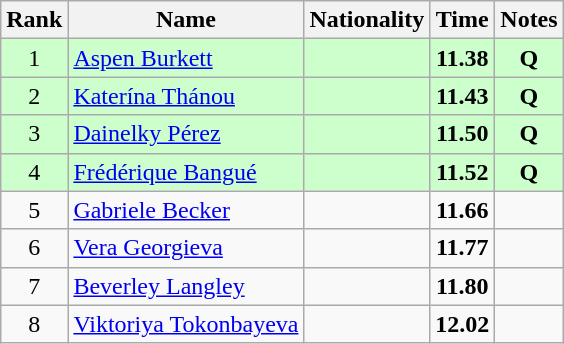<table class="wikitable sortable" style="text-align:center">
<tr>
<th>Rank</th>
<th>Name</th>
<th>Nationality</th>
<th>Time</th>
<th>Notes</th>
</tr>
<tr bgcolor=ccffcc>
<td>1</td>
<td align=left><a href='#'>Aspen Burkett</a></td>
<td align=left></td>
<td><strong>11.38</strong></td>
<td><strong>Q</strong></td>
</tr>
<tr bgcolor=ccffcc>
<td>2</td>
<td align=left><a href='#'>Katerína Thánou</a></td>
<td align=left></td>
<td><strong>11.43</strong></td>
<td><strong>Q</strong></td>
</tr>
<tr bgcolor=ccffcc>
<td>3</td>
<td align=left><a href='#'>Dainelky Pérez</a></td>
<td align=left></td>
<td><strong>11.50</strong></td>
<td><strong>Q</strong></td>
</tr>
<tr bgcolor=ccffcc>
<td>4</td>
<td align=left><a href='#'>Frédérique Bangué</a></td>
<td align=left></td>
<td><strong>11.52</strong></td>
<td><strong>Q</strong></td>
</tr>
<tr>
<td>5</td>
<td align=left><a href='#'>Gabriele Becker</a></td>
<td align=left></td>
<td><strong>11.66</strong></td>
<td></td>
</tr>
<tr>
<td>6</td>
<td align=left><a href='#'>Vera Georgieva</a></td>
<td align=left></td>
<td><strong>11.77</strong></td>
<td></td>
</tr>
<tr>
<td>7</td>
<td align=left><a href='#'>Beverley Langley</a></td>
<td align=left></td>
<td><strong>11.80</strong></td>
<td></td>
</tr>
<tr>
<td>8</td>
<td align=left><a href='#'>Viktoriya Tokonbayeva</a></td>
<td align=left></td>
<td><strong>12.02</strong></td>
<td></td>
</tr>
</table>
